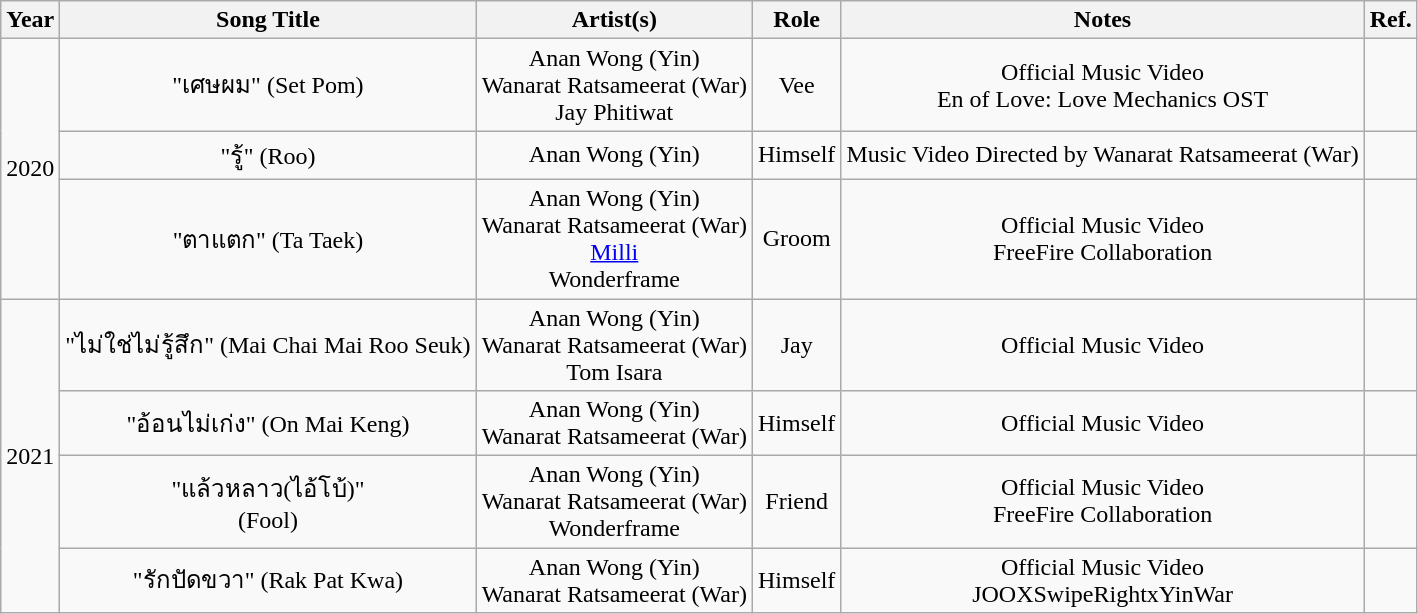<table class="wikitable" style="text-align:center;">
<tr>
<th>Year</th>
<th>Song Title</th>
<th>Artist(s)</th>
<th>Role</th>
<th>Notes</th>
<th>Ref.</th>
</tr>
<tr>
<td rowspan="3">2020</td>
<td>"เศษผม" (Set Pom)</td>
<td>Anan Wong (Yin)<br>Wanarat Ratsameerat (War)<br>Jay Phitiwat</td>
<td>Vee</td>
<td>Official Music Video<br>En of Love: Love Mechanics OST</td>
<td></td>
</tr>
<tr>
<td>"รู้" (Roo)</td>
<td>Anan Wong (Yin)</td>
<td>Himself</td>
<td>Music Video Directed by Wanarat Ratsameerat (War)</td>
<td></td>
</tr>
<tr>
<td>"ตาแตก" (Ta Taek)</td>
<td>Anan Wong (Yin)<br>Wanarat Ratsameerat (War)<br><a href='#'>Milli</a><br>Wonderframe</td>
<td>Groom</td>
<td>Official Music Video<br>FreeFire Collaboration</td>
<td></td>
</tr>
<tr>
<td rowspan="4">2021</td>
<td>"ไม่ใช่ไม่รู้สึก" (Mai Chai Mai Roo Seuk)</td>
<td>Anan Wong (Yin)<br>Wanarat Ratsameerat (War)<br>Tom Isara</td>
<td>Jay</td>
<td>Official Music Video</td>
<td></td>
</tr>
<tr>
<td>"อ้อนไม่เก่ง" (On Mai Keng)</td>
<td>Anan Wong (Yin)<br>Wanarat Ratsameerat (War)</td>
<td>Himself</td>
<td>Official Music Video</td>
<td></td>
</tr>
<tr>
<td>"แล้วหลาว(ไอ้โบ้)"<br>(Fool)</td>
<td>Anan Wong (Yin)<br>Wanarat Ratsameerat (War)<br>Wonderframe</td>
<td>Friend</td>
<td>Official Music Video<br>FreeFire Collaboration</td>
<td></td>
</tr>
<tr>
<td>"รักปัดขวา" (Rak Pat Kwa)</td>
<td>Anan Wong (Yin)<br>Wanarat Ratsameerat (War)</td>
<td>Himself</td>
<td>Official Music Video<br>JOOXSwipeRightxYinWar</td>
<td></td>
</tr>
</table>
